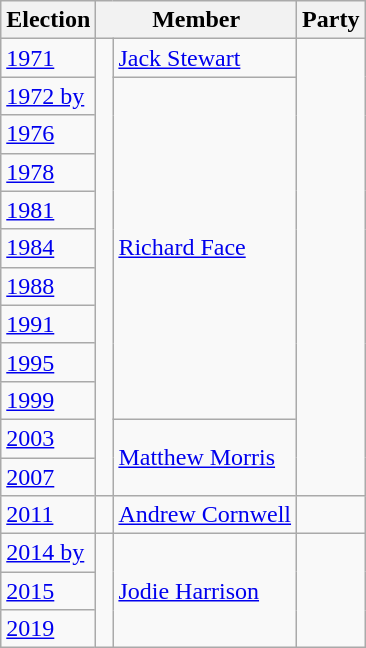<table class="wikitable" style='border-style: none none none none;'>
<tr>
<th>Election</th>
<th colspan="2">Member</th>
<th>Party</th>
</tr>
<tr style="background: #f9f9f9">
<td><a href='#'>1971</a></td>
<td rowspan=12 > </td>
<td><a href='#'>Jack Stewart</a></td>
<td rowspan=12></td>
</tr>
<tr style="background: #f9f9f9">
<td><a href='#'>1972 by</a></td>
<td rowspan=9><a href='#'>Richard Face</a></td>
</tr>
<tr style="background: #f9f9f9">
<td><a href='#'>1976</a></td>
</tr>
<tr style="background: #f9f9f9">
<td><a href='#'>1978</a></td>
</tr>
<tr style="background: #f9f9f9">
<td><a href='#'>1981</a></td>
</tr>
<tr style="background: #f9f9f9">
<td><a href='#'>1984</a></td>
</tr>
<tr style="background: #f9f9f9">
<td><a href='#'>1988</a></td>
</tr>
<tr style="background: #f9f9f9">
<td><a href='#'>1991</a></td>
</tr>
<tr style="background: #f9f9f9">
<td><a href='#'>1995</a></td>
</tr>
<tr style="background: #f9f9f9">
<td><a href='#'>1999</a></td>
</tr>
<tr style="background: #f9f9f9">
<td><a href='#'>2003</a></td>
<td rowspan=2><a href='#'>Matthew Morris</a></td>
</tr>
<tr style="background: #f9f9f9">
<td><a href='#'>2007</a></td>
</tr>
<tr style="background: #f9f9f9">
<td><a href='#'>2011</a></td>
<td> </td>
<td><a href='#'>Andrew Cornwell</a></td>
<td></td>
</tr>
<tr style="background: #f9f9f9">
<td><a href='#'>2014 by</a></td>
<td rowspan=3 > </td>
<td rowspan=3><a href='#'>Jodie Harrison</a></td>
<td rowspan=3></td>
</tr>
<tr style="background: #f9f9f9">
<td><a href='#'>2015</a></td>
</tr>
<tr style="background: #f9f9f9">
<td><a href='#'>2019</a></td>
</tr>
</table>
